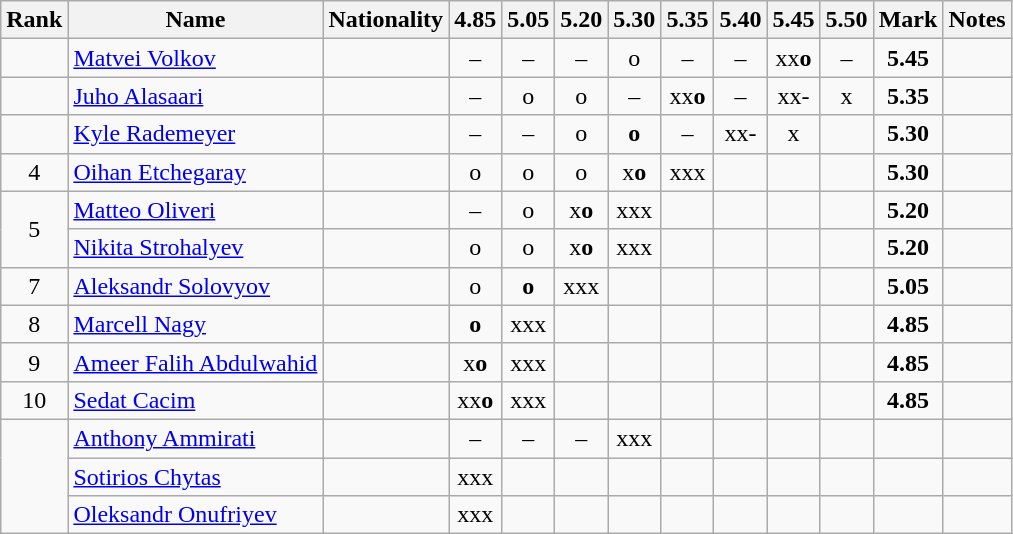<table class="wikitable sortable" style="text-align:center">
<tr>
<th>Rank</th>
<th>Name</th>
<th>Nationality</th>
<th>4.85</th>
<th>5.05</th>
<th>5.20</th>
<th>5.30</th>
<th>5.35</th>
<th>5.40</th>
<th>5.45</th>
<th>5.50</th>
<th>Mark</th>
<th>Notes</th>
</tr>
<tr>
<td></td>
<td align=left><a href='#'>Matvei Volkov</a></td>
<td align=left></td>
<td>–</td>
<td>–</td>
<td>–</td>
<td>o</td>
<td>–</td>
<td>–</td>
<td>xx<strong>o</strong></td>
<td>–</td>
<td><strong>5.45</strong></td>
<td></td>
</tr>
<tr>
<td></td>
<td align=left><a href='#'>Juho Alasaari</a></td>
<td align=left></td>
<td>–</td>
<td>o</td>
<td>o</td>
<td>–</td>
<td>xx<strong>o</strong></td>
<td>–</td>
<td>xx-</td>
<td>x</td>
<td><strong>5.35</strong></td>
<td></td>
</tr>
<tr>
<td></td>
<td align=left><a href='#'>Kyle Rademeyer</a></td>
<td align=left></td>
<td>–</td>
<td>–</td>
<td>o</td>
<td><strong>o</strong></td>
<td>–</td>
<td>xx-</td>
<td>x</td>
<td></td>
<td><strong>5.30</strong></td>
<td></td>
</tr>
<tr>
<td>4</td>
<td align=left><a href='#'>Oihan Etchegaray</a></td>
<td align=left></td>
<td>o</td>
<td>o</td>
<td>o</td>
<td>x<strong>o</strong></td>
<td>xxx</td>
<td></td>
<td></td>
<td></td>
<td><strong>5.30</strong></td>
<td></td>
</tr>
<tr>
<td rowspan=2>5</td>
<td align=left><a href='#'>Matteo Oliveri</a></td>
<td align=left></td>
<td>–</td>
<td>o</td>
<td>x<strong>o</strong></td>
<td>xxx</td>
<td></td>
<td></td>
<td></td>
<td></td>
<td><strong>5.20</strong></td>
<td></td>
</tr>
<tr>
<td align=left><a href='#'>Nikita Strohalyev</a></td>
<td align=left></td>
<td>o</td>
<td>o</td>
<td>x<strong>o</strong></td>
<td>xxx</td>
<td></td>
<td></td>
<td></td>
<td></td>
<td><strong>5.20</strong></td>
<td></td>
</tr>
<tr>
<td>7</td>
<td align=left><a href='#'>Aleksandr Solovyov</a></td>
<td align=left></td>
<td>o</td>
<td><strong>o</strong></td>
<td>xxx</td>
<td></td>
<td></td>
<td></td>
<td></td>
<td></td>
<td><strong>5.05</strong></td>
<td></td>
</tr>
<tr>
<td>8</td>
<td align=left><a href='#'>Marcell Nagy</a></td>
<td align=left></td>
<td><strong>o</strong></td>
<td>xxx</td>
<td></td>
<td></td>
<td></td>
<td></td>
<td></td>
<td></td>
<td><strong>4.85</strong></td>
<td></td>
</tr>
<tr>
<td>9</td>
<td align=left><a href='#'>Ameer Falih Abdulwahid</a></td>
<td align=left></td>
<td>x<strong>o</strong></td>
<td>xxx</td>
<td></td>
<td></td>
<td></td>
<td></td>
<td></td>
<td></td>
<td><strong>4.85</strong></td>
<td></td>
</tr>
<tr>
<td>10</td>
<td align=left><a href='#'>Sedat Cacim</a></td>
<td align=left></td>
<td>xx<strong>o</strong></td>
<td>xxx</td>
<td></td>
<td></td>
<td></td>
<td></td>
<td></td>
<td></td>
<td><strong>4.85</strong></td>
<td></td>
</tr>
<tr>
<td rowspan=3></td>
<td align=left><a href='#'>Anthony Ammirati</a></td>
<td align=left></td>
<td>–</td>
<td>–</td>
<td>–</td>
<td>xxx</td>
<td></td>
<td></td>
<td></td>
<td></td>
<td></td>
<td></td>
</tr>
<tr>
<td align=left><a href='#'>Sotirios Chytas</a></td>
<td align=left></td>
<td>xxx</td>
<td></td>
<td></td>
<td></td>
<td></td>
<td></td>
<td></td>
<td></td>
<td></td>
<td></td>
</tr>
<tr>
<td align=left><a href='#'>Oleksandr Onufriyev</a></td>
<td align=left></td>
<td>xxx</td>
<td></td>
<td></td>
<td></td>
<td></td>
<td></td>
<td></td>
<td></td>
<td></td>
<td></td>
</tr>
</table>
